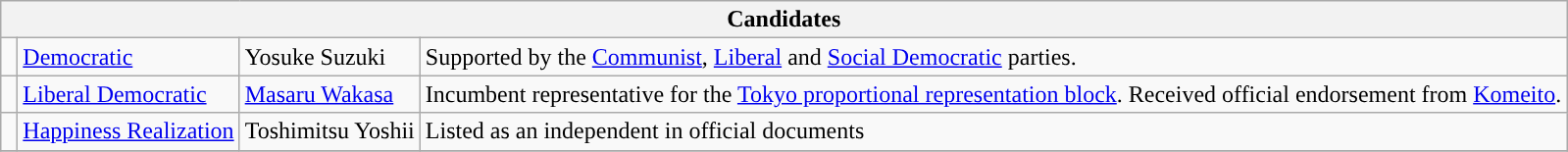<table class="wikitable">
<tr>
<th colspan=4>Candidates</th>
</tr>
<tr>
<td style="background:"> </td>
<td><a href='#'>Democratic</a></td>
<td>Yosuke Suzuki</td>
<td>Supported by the <a href='#'>Communist</a>, <a href='#'>Liberal</a> and <a href='#'>Social Democratic</a> parties.</td>
</tr>
<tr>
<td style="background:"> </td>
<td><a href='#'>Liberal Democratic</a></td>
<td><a href='#'>Masaru Wakasa</a></td>
<td>Incumbent representative for the <a href='#'>Tokyo proportional representation block</a>. Received official endorsement from <a href='#'>Komeito</a>.</td>
</tr>
<tr>
<td style="background:"> </td>
<td><a href='#'>Happiness Realization</a></td>
<td>Toshimitsu Yoshii</td>
<td>Listed as an independent in official documents</td>
</tr>
<tr>
</tr>
</table>
